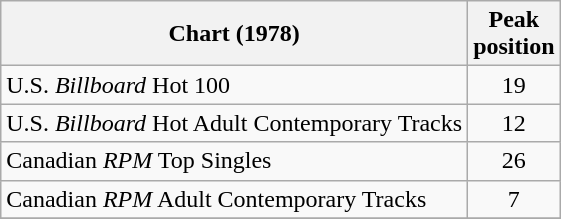<table class="wikitable sortable">
<tr>
<th>Chart (1978)</th>
<th>Peak<br>position</th>
</tr>
<tr>
<td>U.S. <em>Billboard</em> Hot 100</td>
<td align="center">19</td>
</tr>
<tr>
<td>U.S. <em>Billboard</em> Hot Adult Contemporary Tracks</td>
<td align="center">12</td>
</tr>
<tr>
<td>Canadian <em>RPM</em> Top Singles</td>
<td align="center">26</td>
</tr>
<tr>
<td>Canadian <em>RPM</em> Adult Contemporary Tracks</td>
<td align="center">7</td>
</tr>
<tr>
</tr>
</table>
